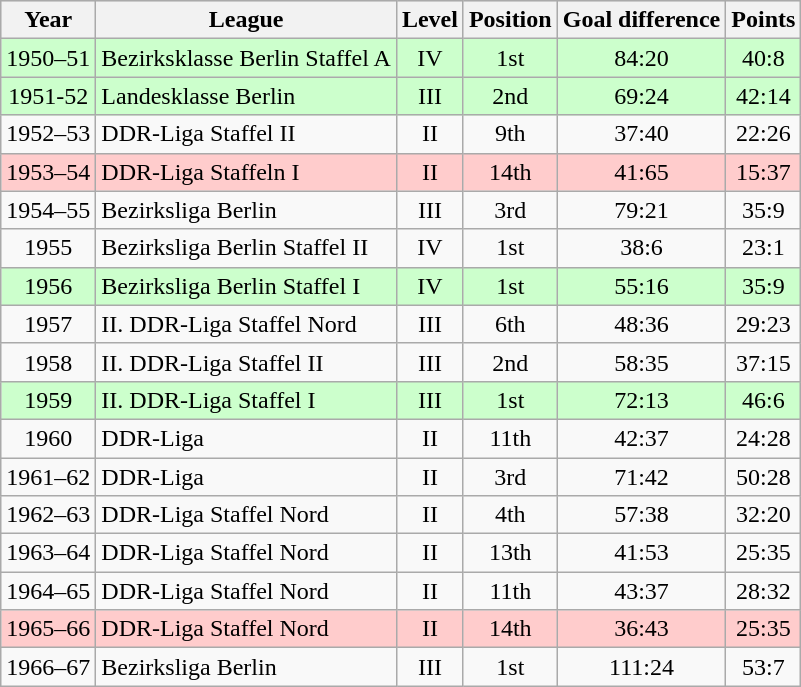<table class="wikitable float-right">
<tr align="center" bgcolor="#dfdfdf">
<th>Year</th>
<th>League</th>
<th>Level</th>
<th>Position</th>
<th>Goal difference</th>
<th>Points</th>
</tr>
<tr align="center" style="background:#ccffcc;">
<td>1950–51</td>
<td align="left">Bezirksklasse Berlin Staffel A</td>
<td>IV</td>
<td>1st </td>
<td>84:20</td>
<td>40:8</td>
</tr>
<tr align="center" style="background:#ccffcc;">
<td>1951-52</td>
<td align="left">Landesklasse Berlin</td>
<td>III</td>
<td>2nd </td>
<td>69:24</td>
<td>42:14</td>
</tr>
<tr align="center">
<td>1952–53</td>
<td align="left">DDR-Liga Staffel II</td>
<td>II</td>
<td>9th </td>
<td>37:40</td>
<td>22:26</td>
</tr>
<tr align="center" style="background:#ffcccc;">
<td>1953–54</td>
<td align="left">DDR-Liga Staffeln I</td>
<td>II</td>
<td>14th </td>
<td>41:65</td>
<td>15:37</td>
</tr>
<tr align="center">
<td>1954–55</td>
<td align="left">Bezirksliga Berlin</td>
<td>III</td>
<td>3rd </td>
<td>79:21</td>
<td>35:9</td>
</tr>
<tr align="center">
<td>1955</td>
<td align="left">Bezirksliga Berlin Staffel II</td>
<td>IV</td>
<td>1st </td>
<td>38:6</td>
<td>23:1</td>
</tr>
<tr align="center" style="background:#ccffcc;">
<td>1956</td>
<td align="left">Bezirksliga Berlin Staffel I</td>
<td>IV</td>
<td>1st </td>
<td>55:16</td>
<td>35:9</td>
</tr>
<tr align="center">
<td>1957</td>
<td align="left">II. DDR-Liga Staffel Nord</td>
<td>III</td>
<td>6th</td>
<td>48:36</td>
<td>29:23</td>
</tr>
<tr align="center">
<td>1958</td>
<td align="left">II. DDR-Liga Staffel II</td>
<td>III</td>
<td>2nd</td>
<td>58:35</td>
<td>37:15</td>
</tr>
<tr align="center" style="background:#ccffcc;">
<td>1959</td>
<td align="left">II. DDR-Liga Staffel I</td>
<td>III</td>
<td>1st</td>
<td>72:13</td>
<td>46:6</td>
</tr>
<tr align="center">
<td>1960</td>
<td align="left">DDR-Liga</td>
<td>II</td>
<td>11th</td>
<td>42:37</td>
<td>24:28</td>
</tr>
<tr align="center">
<td>1961–62</td>
<td align="left">DDR-Liga</td>
<td>II</td>
<td>3rd</td>
<td>71:42</td>
<td>50:28</td>
</tr>
<tr align="center">
<td>1962–63</td>
<td align="left">DDR-Liga Staffel Nord</td>
<td>II</td>
<td>4th</td>
<td>57:38</td>
<td>32:20</td>
</tr>
<tr align="center">
<td>1963–64</td>
<td align="left">DDR-Liga Staffel Nord</td>
<td>II</td>
<td>13th</td>
<td>41:53</td>
<td>25:35</td>
</tr>
<tr align="center">
<td>1964–65</td>
<td align="left">DDR-Liga Staffel Nord</td>
<td>II</td>
<td>11th</td>
<td>43:37</td>
<td>28:32</td>
</tr>
<tr align="center" style="background:#ffcccc;">
<td>1965–66</td>
<td align="left">DDR-Liga Staffel Nord</td>
<td>II</td>
<td>14th</td>
<td>36:43</td>
<td>25:35</td>
</tr>
<tr align="center">
<td>1966–67</td>
<td align="left">Bezirksliga Berlin</td>
<td>III</td>
<td>1st</td>
<td>111:24</td>
<td>53:7</td>
</tr>
</table>
